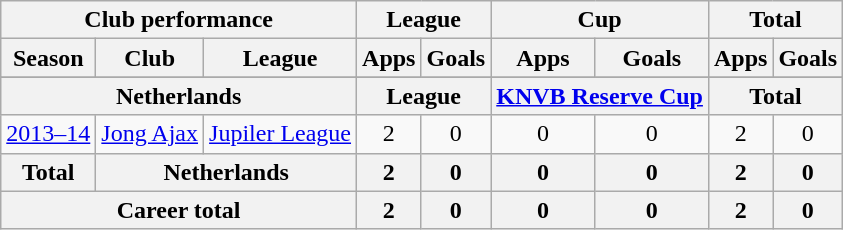<table class="wikitable" style="text-align:center">
<tr>
<th colspan=3>Club performance</th>
<th colspan=2>League</th>
<th colspan=2>Cup</th>
<th colspan=2>Total</th>
</tr>
<tr>
<th>Season</th>
<th>Club</th>
<th>League</th>
<th>Apps</th>
<th>Goals</th>
<th>Apps</th>
<th>Goals</th>
<th>Apps</th>
<th>Goals</th>
</tr>
<tr>
</tr>
<tr>
<th colspan=3>Netherlands</th>
<th colspan=2>League</th>
<th colspan=2><a href='#'>KNVB Reserve Cup</a></th>
<th colspan=2>Total</th>
</tr>
<tr>
<td><a href='#'>2013–14</a></td>
<td rowspan="1"><a href='#'>Jong Ajax</a></td>
<td rowspan="1"><a href='#'>Jupiler League</a></td>
<td>2</td>
<td>0</td>
<td>0</td>
<td>0</td>
<td>2</td>
<td>0</td>
</tr>
<tr>
<th rowspan=1>Total</th>
<th colspan=2>Netherlands</th>
<th>2</th>
<th>0</th>
<th>0</th>
<th>0</th>
<th>2</th>
<th>0</th>
</tr>
<tr>
<th colspan=3>Career total</th>
<th>2</th>
<th>0</th>
<th>0</th>
<th>0</th>
<th>2</th>
<th>0</th>
</tr>
</table>
